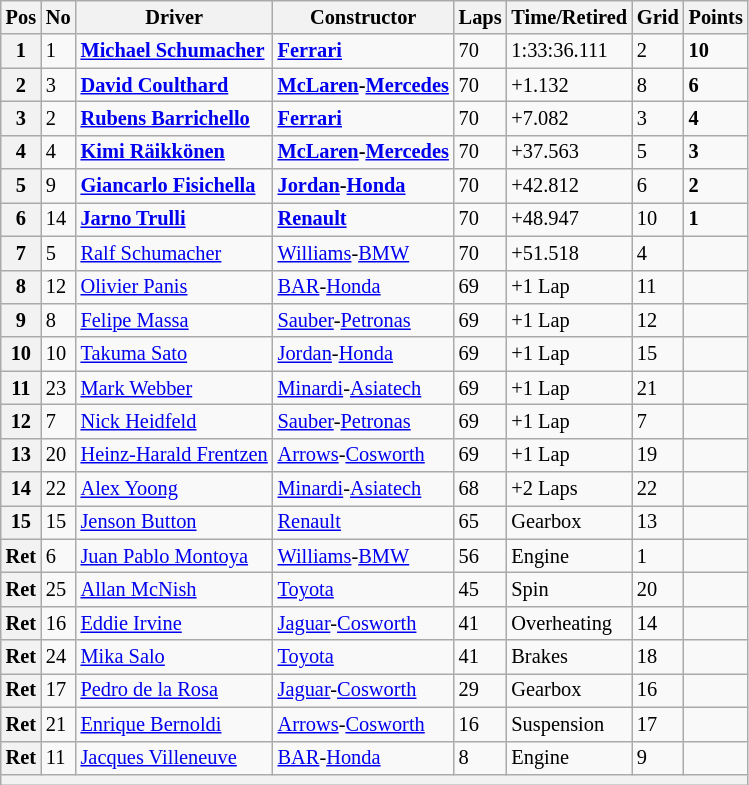<table class="wikitable" style="font-size: 85%;">
<tr>
<th>Pos</th>
<th>No</th>
<th>Driver</th>
<th>Constructor</th>
<th>Laps</th>
<th>Time/Retired</th>
<th>Grid</th>
<th>Points</th>
</tr>
<tr>
<th>1</th>
<td>1</td>
<td> <strong><a href='#'>Michael Schumacher</a></strong></td>
<td><strong><a href='#'>Ferrari</a></strong></td>
<td>70</td>
<td>1:33:36.111</td>
<td>2</td>
<td><strong>10</strong></td>
</tr>
<tr>
<th>2</th>
<td>3</td>
<td> <strong><a href='#'>David Coulthard</a></strong></td>
<td><strong><a href='#'>McLaren</a>-<a href='#'>Mercedes</a></strong></td>
<td>70</td>
<td>+1.132</td>
<td>8</td>
<td><strong>6</strong></td>
</tr>
<tr>
<th>3</th>
<td>2</td>
<td> <strong><a href='#'>Rubens Barrichello</a></strong></td>
<td><strong><a href='#'>Ferrari</a></strong></td>
<td>70</td>
<td>+7.082</td>
<td>3</td>
<td><strong>4</strong></td>
</tr>
<tr>
<th>4</th>
<td>4</td>
<td> <strong><a href='#'>Kimi Räikkönen</a></strong></td>
<td><strong><a href='#'>McLaren</a>-<a href='#'>Mercedes</a></strong></td>
<td>70</td>
<td>+37.563</td>
<td>5</td>
<td><strong>3</strong></td>
</tr>
<tr>
<th>5</th>
<td>9</td>
<td> <strong><a href='#'>Giancarlo Fisichella</a></strong></td>
<td><strong><a href='#'>Jordan</a>-<a href='#'>Honda</a></strong></td>
<td>70</td>
<td>+42.812</td>
<td>6</td>
<td><strong>2</strong></td>
</tr>
<tr>
<th>6</th>
<td>14</td>
<td> <strong><a href='#'>Jarno Trulli</a></strong></td>
<td><strong><a href='#'>Renault</a></strong></td>
<td>70</td>
<td>+48.947</td>
<td>10</td>
<td><strong>1</strong></td>
</tr>
<tr>
<th>7</th>
<td>5</td>
<td> <a href='#'>Ralf Schumacher</a></td>
<td><a href='#'>Williams</a>-<a href='#'>BMW</a></td>
<td>70</td>
<td>+51.518</td>
<td>4</td>
<td> </td>
</tr>
<tr>
<th>8</th>
<td>12</td>
<td> <a href='#'>Olivier Panis</a></td>
<td><a href='#'>BAR</a>-<a href='#'>Honda</a></td>
<td>69</td>
<td>+1 Lap</td>
<td>11</td>
<td> </td>
</tr>
<tr>
<th>9</th>
<td>8</td>
<td> <a href='#'>Felipe Massa</a></td>
<td><a href='#'>Sauber</a>-<a href='#'>Petronas</a></td>
<td>69</td>
<td>+1 Lap</td>
<td>12</td>
<td> </td>
</tr>
<tr>
<th>10</th>
<td>10</td>
<td> <a href='#'>Takuma Sato</a></td>
<td><a href='#'>Jordan</a>-<a href='#'>Honda</a></td>
<td>69</td>
<td>+1 Lap</td>
<td>15</td>
<td> </td>
</tr>
<tr>
<th>11</th>
<td>23</td>
<td> <a href='#'>Mark Webber</a></td>
<td><a href='#'>Minardi</a>-<a href='#'>Asiatech</a></td>
<td>69</td>
<td>+1 Lap</td>
<td>21</td>
<td> </td>
</tr>
<tr>
<th>12</th>
<td>7</td>
<td> <a href='#'>Nick Heidfeld</a></td>
<td><a href='#'>Sauber</a>-<a href='#'>Petronas</a></td>
<td>69</td>
<td>+1 Lap</td>
<td>7</td>
<td> </td>
</tr>
<tr>
<th>13</th>
<td>20</td>
<td> <a href='#'>Heinz-Harald Frentzen</a></td>
<td><a href='#'>Arrows</a>-<a href='#'>Cosworth</a></td>
<td>69</td>
<td>+1 Lap</td>
<td>19</td>
<td> </td>
</tr>
<tr>
<th>14</th>
<td>22</td>
<td> <a href='#'>Alex Yoong</a></td>
<td><a href='#'>Minardi</a>-<a href='#'>Asiatech</a></td>
<td>68</td>
<td>+2 Laps</td>
<td>22</td>
<td> </td>
</tr>
<tr>
<th>15</th>
<td>15</td>
<td> <a href='#'>Jenson Button</a></td>
<td><a href='#'>Renault</a></td>
<td>65</td>
<td>Gearbox</td>
<td>13</td>
<td> </td>
</tr>
<tr>
<th>Ret</th>
<td>6</td>
<td> <a href='#'>Juan Pablo Montoya</a></td>
<td><a href='#'>Williams</a>-<a href='#'>BMW</a></td>
<td>56</td>
<td>Engine</td>
<td>1</td>
<td> </td>
</tr>
<tr>
<th>Ret</th>
<td>25</td>
<td> <a href='#'>Allan McNish</a></td>
<td><a href='#'>Toyota</a></td>
<td>45</td>
<td>Spin</td>
<td>20</td>
<td> </td>
</tr>
<tr>
<th>Ret</th>
<td>16</td>
<td> <a href='#'>Eddie Irvine</a></td>
<td><a href='#'>Jaguar</a>-<a href='#'>Cosworth</a></td>
<td>41</td>
<td>Overheating</td>
<td>14</td>
<td> </td>
</tr>
<tr>
<th>Ret</th>
<td>24</td>
<td> <a href='#'>Mika Salo</a></td>
<td><a href='#'>Toyota</a></td>
<td>41</td>
<td>Brakes</td>
<td>18</td>
<td> </td>
</tr>
<tr>
<th>Ret</th>
<td>17</td>
<td> <a href='#'>Pedro de la Rosa</a></td>
<td><a href='#'>Jaguar</a>-<a href='#'>Cosworth</a></td>
<td>29</td>
<td>Gearbox</td>
<td>16</td>
<td> </td>
</tr>
<tr>
<th>Ret</th>
<td>21</td>
<td> <a href='#'>Enrique Bernoldi</a></td>
<td><a href='#'>Arrows</a>-<a href='#'>Cosworth</a></td>
<td>16</td>
<td>Suspension</td>
<td>17</td>
<td> </td>
</tr>
<tr>
<th>Ret</th>
<td>11</td>
<td> <a href='#'>Jacques Villeneuve</a></td>
<td><a href='#'>BAR</a>-<a href='#'>Honda</a></td>
<td>8</td>
<td>Engine</td>
<td>9</td>
<td> </td>
</tr>
<tr>
<th colspan="8"></th>
</tr>
</table>
